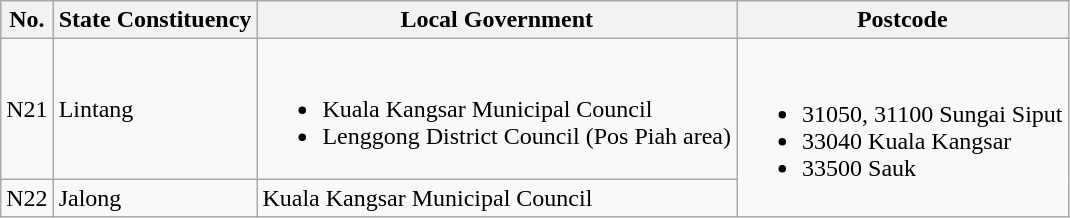<table class="wikitable">
<tr>
<th>No.</th>
<th>State Constituency</th>
<th>Local Government</th>
<th>Postcode</th>
</tr>
<tr>
<td>N21</td>
<td>Lintang</td>
<td><br><ul><li>Kuala Kangsar Municipal Council</li><li>Lenggong District Council (Pos Piah area)</li></ul></td>
<td rowspan="2"><br><ul><li>31050, 31100 Sungai Siput</li><li>33040 Kuala Kangsar</li><li>33500 Sauk</li></ul></td>
</tr>
<tr>
<td>N22</td>
<td>Jalong</td>
<td>Kuala Kangsar Municipal Council</td>
</tr>
</table>
